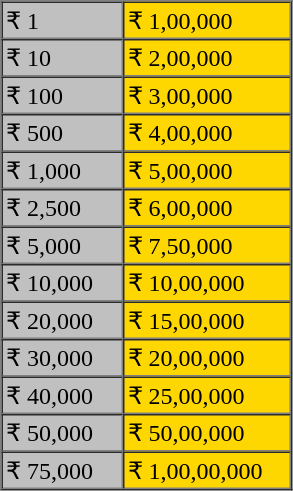<table border="1" cellpadding="2" cellspacing="0" width="195px">
<tr>
<td width=75px bgcolor="silver">₹ 1</td>
<td bgcolor="gold">₹ 1,00,000</td>
</tr>
<tr>
<td bgcolor="silver">₹ 10</td>
<td bgcolor="gold">₹ 2,00,000</td>
</tr>
<tr>
<td bgcolor="silver">₹ 100</td>
<td bgcolor="gold">₹ 3,00,000</td>
</tr>
<tr>
<td bgcolor="silver">₹ 500</td>
<td bgcolor="gold">₹ 4,00,000</td>
</tr>
<tr>
<td bgcolor="silver">₹ 1,000</td>
<td bgcolor="gold">₹ 5,00,000</td>
</tr>
<tr>
<td bgcolor="silver">₹ 2,500</td>
<td bgcolor="gold">₹ 6,00,000</td>
</tr>
<tr>
<td bgcolor="silver">₹ 5,000</td>
<td bgcolor="gold">₹ 7,50,000</td>
</tr>
<tr>
<td bgcolor="silver">₹ 10,000</td>
<td bgcolor="gold">₹ 10,00,000</td>
</tr>
<tr>
<td bgcolor="silver">₹ 20,000</td>
<td bgcolor="gold">₹ 15,00,000</td>
</tr>
<tr>
<td bgcolor="silver">₹ 30,000</td>
<td bgcolor="gold">₹ 20,00,000</td>
</tr>
<tr>
<td bgcolor="silver">₹ 40,000</td>
<td bgcolor="gold">₹ 25,00,000</td>
</tr>
<tr>
<td bgcolor="silver">₹ 50,000</td>
<td bgcolor="gold">₹ 50,00,000</td>
</tr>
<tr>
<td bgcolor="silver">₹ 75,000</td>
<td bgcolor="gold">₹ 1,00,00,000</td>
</tr>
</table>
